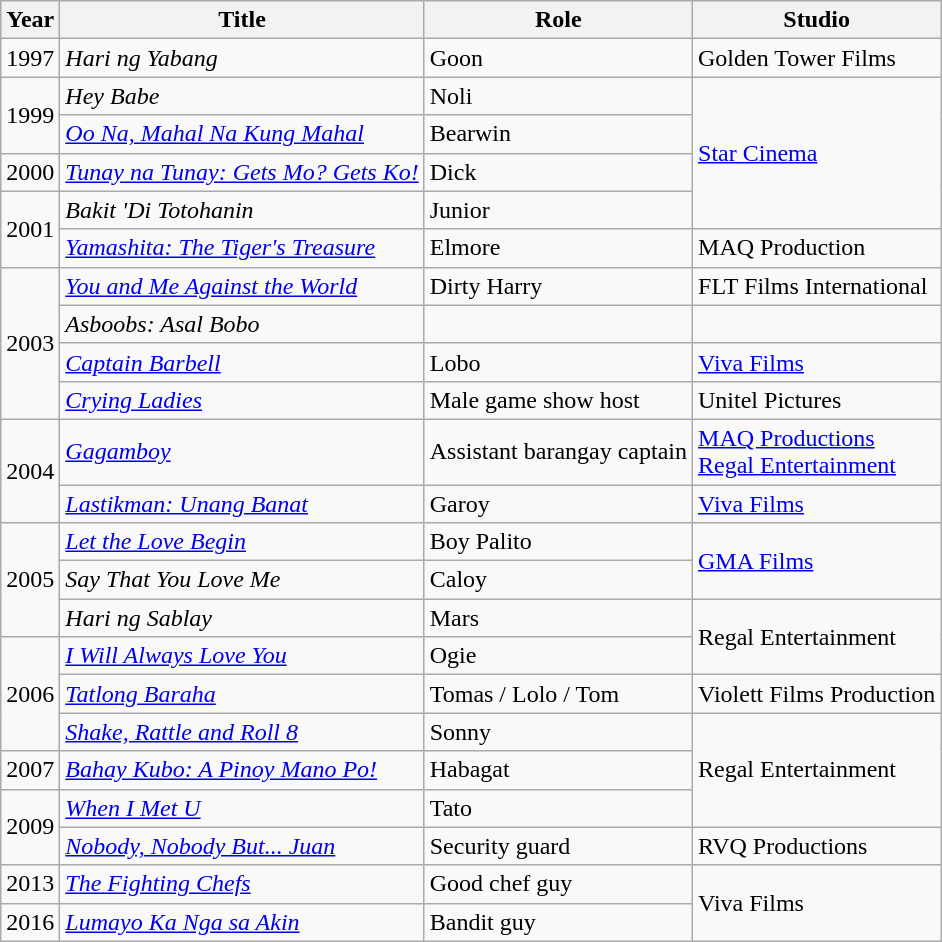<table class="wikitable sortable">
<tr>
<th>Year</th>
<th>Title</th>
<th>Role</th>
<th>Studio</th>
</tr>
<tr>
<td>1997</td>
<td><em>Hari ng Yabang</em></td>
<td>Goon</td>
<td>Golden Tower Films</td>
</tr>
<tr>
<td rowspan="2">1999</td>
<td><em>Hey Babe</em></td>
<td>Noli</td>
<td rowspan="4"><a href='#'>Star Cinema</a></td>
</tr>
<tr>
<td><em><a href='#'>Oo Na, Mahal Na Kung Mahal</a></em></td>
<td>Bearwin</td>
</tr>
<tr>
<td>2000</td>
<td><em><a href='#'>Tunay na Tunay: Gets Mo? Gets Ko!</a></em></td>
<td>Dick</td>
</tr>
<tr>
<td rowspan="2">2001</td>
<td><em>Bakit 'Di Totohanin</em></td>
<td>Junior</td>
</tr>
<tr>
<td><em><a href='#'>Yamashita: The Tiger's Treasure</a></em></td>
<td>Elmore</td>
<td>MAQ Production</td>
</tr>
<tr>
<td rowspan="4">2003</td>
<td><em><a href='#'>You and Me Against the World</a></em></td>
<td>Dirty Harry</td>
<td>FLT Films International</td>
</tr>
<tr>
<td><em>Asboobs: Asal Bobo</em></td>
<td></td>
<td></td>
</tr>
<tr>
<td><em><a href='#'>Captain Barbell</a></em></td>
<td>Lobo</td>
<td><a href='#'>Viva Films</a></td>
</tr>
<tr>
<td><em><a href='#'>Crying Ladies</a></em></td>
<td>Male game show host</td>
<td>Unitel Pictures</td>
</tr>
<tr>
<td rowspan="2">2004</td>
<td><em><a href='#'>Gagamboy</a></em></td>
<td>Assistant barangay captain</td>
<td><a href='#'>MAQ Productions</a><br><a href='#'>Regal Entertainment</a></td>
</tr>
<tr>
<td><em><a href='#'>Lastikman: Unang Banat</a></em></td>
<td>Garoy</td>
<td><a href='#'>Viva Films</a></td>
</tr>
<tr>
<td rowspan="3">2005</td>
<td><em><a href='#'>Let the Love Begin</a></em></td>
<td>Boy Palito</td>
<td rowspan="2"><a href='#'>GMA Films</a></td>
</tr>
<tr>
<td><em>Say That You Love Me</em></td>
<td>Caloy</td>
</tr>
<tr>
<td><em>Hari ng Sablay</em></td>
<td>Mars</td>
<td rowspan="2">Regal Entertainment</td>
</tr>
<tr>
<td rowspan="3">2006</td>
<td><em><a href='#'>I Will Always Love You</a></em></td>
<td>Ogie</td>
</tr>
<tr>
<td><em><a href='#'>Tatlong Baraha</a></em></td>
<td>Tomas / Lolo / Tom</td>
<td>Violett Films Production</td>
</tr>
<tr>
<td><em><a href='#'>Shake, Rattle and Roll 8</a></em></td>
<td>Sonny</td>
<td rowspan="3">Regal Entertainment</td>
</tr>
<tr>
<td>2007</td>
<td><em><a href='#'>Bahay Kubo: A Pinoy Mano Po!</a></em></td>
<td>Habagat</td>
</tr>
<tr>
<td rowspan=2>2009</td>
<td><em><a href='#'>When I Met U</a></em></td>
<td>Tato</td>
</tr>
<tr>
<td><em><a href='#'>Nobody, Nobody But... Juan</a></em></td>
<td>Security guard</td>
<td>RVQ Productions</td>
</tr>
<tr>
<td>2013</td>
<td><em><a href='#'>The Fighting Chefs</a></em></td>
<td>Good chef guy</td>
<td rowspan="2">Viva Films</td>
</tr>
<tr>
<td>2016</td>
<td><em><a href='#'>Lumayo Ka Nga sa Akin</a></em></td>
<td>Bandit guy</td>
</tr>
</table>
